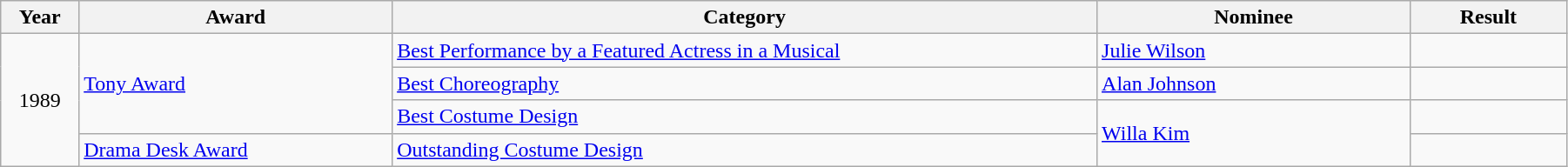<table class="wikitable" width="95%">
<tr>
<th width="5%">Year</th>
<th width="20%">Award</th>
<th width="45%">Category</th>
<th width="20%">Nominee</th>
<th width="10%">Result</th>
</tr>
<tr>
<td rowspan="4" align="center">1989</td>
<td rowspan="3"><a href='#'>Tony Award</a></td>
<td><a href='#'>Best Performance by a Featured Actress in a Musical</a></td>
<td><a href='#'>Julie Wilson</a></td>
<td></td>
</tr>
<tr>
<td><a href='#'>Best Choreography</a></td>
<td><a href='#'>Alan Johnson</a></td>
<td></td>
</tr>
<tr>
<td><a href='#'>Best Costume Design</a></td>
<td rowspan="2"><a href='#'>Willa Kim</a></td>
<td></td>
</tr>
<tr>
<td><a href='#'>Drama Desk Award</a></td>
<td><a href='#'>Outstanding Costume Design</a></td>
<td></td>
</tr>
</table>
